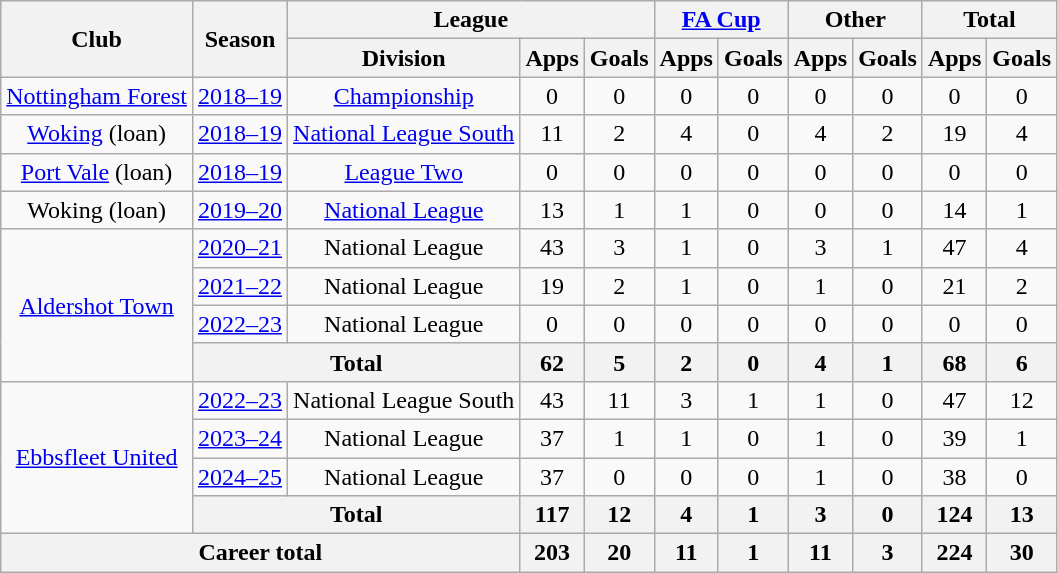<table class="wikitable" style="text-align:center">
<tr>
<th rowspan="2">Club</th>
<th rowspan="2">Season</th>
<th colspan="3">League</th>
<th colspan="2"><a href='#'>FA Cup</a></th>
<th colspan="2">Other</th>
<th colspan="2">Total</th>
</tr>
<tr>
<th>Division</th>
<th>Apps</th>
<th>Goals</th>
<th>Apps</th>
<th>Goals</th>
<th>Apps</th>
<th>Goals</th>
<th>Apps</th>
<th>Goals</th>
</tr>
<tr>
<td><a href='#'>Nottingham Forest</a></td>
<td><a href='#'>2018–19</a></td>
<td><a href='#'>Championship</a></td>
<td>0</td>
<td>0</td>
<td>0</td>
<td>0</td>
<td>0</td>
<td>0</td>
<td>0</td>
<td>0</td>
</tr>
<tr>
<td><a href='#'>Woking</a> (loan)</td>
<td><a href='#'>2018–19</a></td>
<td><a href='#'>National League South</a></td>
<td>11</td>
<td>2</td>
<td>4</td>
<td>0</td>
<td>4</td>
<td>2</td>
<td>19</td>
<td>4</td>
</tr>
<tr>
<td><a href='#'>Port Vale</a> (loan)</td>
<td><a href='#'>2018–19</a></td>
<td><a href='#'>League Two</a></td>
<td>0</td>
<td>0</td>
<td>0</td>
<td>0</td>
<td>0</td>
<td>0</td>
<td>0</td>
<td>0</td>
</tr>
<tr>
<td>Woking (loan)</td>
<td><a href='#'>2019–20</a></td>
<td><a href='#'>National League</a></td>
<td>13</td>
<td>1</td>
<td>1</td>
<td>0</td>
<td>0</td>
<td>0</td>
<td>14</td>
<td>1</td>
</tr>
<tr>
<td rowspan="4"><a href='#'>Aldershot Town</a></td>
<td><a href='#'>2020–21</a></td>
<td>National League</td>
<td>43</td>
<td>3</td>
<td>1</td>
<td>0</td>
<td>3</td>
<td>1</td>
<td>47</td>
<td>4</td>
</tr>
<tr>
<td><a href='#'>2021–22</a></td>
<td>National League</td>
<td>19</td>
<td>2</td>
<td>1</td>
<td>0</td>
<td>1</td>
<td>0</td>
<td>21</td>
<td>2</td>
</tr>
<tr>
<td><a href='#'>2022–23</a></td>
<td>National League</td>
<td>0</td>
<td>0</td>
<td>0</td>
<td>0</td>
<td>0</td>
<td>0</td>
<td>0</td>
<td>0</td>
</tr>
<tr>
<th colspan="2">Total</th>
<th>62</th>
<th>5</th>
<th>2</th>
<th>0</th>
<th>4</th>
<th>1</th>
<th>68</th>
<th>6</th>
</tr>
<tr>
<td rowspan="4"><a href='#'>Ebbsfleet United</a></td>
<td><a href='#'>2022–23</a></td>
<td>National League South</td>
<td>43</td>
<td>11</td>
<td>3</td>
<td>1</td>
<td>1</td>
<td>0</td>
<td>47</td>
<td>12</td>
</tr>
<tr>
<td><a href='#'>2023–24</a></td>
<td>National League</td>
<td>37</td>
<td>1</td>
<td>1</td>
<td>0</td>
<td>1</td>
<td>0</td>
<td>39</td>
<td>1</td>
</tr>
<tr>
<td><a href='#'>2024–25</a></td>
<td>National League</td>
<td>37</td>
<td>0</td>
<td>0</td>
<td>0</td>
<td>1</td>
<td>0</td>
<td>38</td>
<td>0</td>
</tr>
<tr>
<th colspan="2">Total</th>
<th>117</th>
<th>12</th>
<th>4</th>
<th>1</th>
<th>3</th>
<th>0</th>
<th>124</th>
<th>13</th>
</tr>
<tr>
<th colspan="3">Career total</th>
<th>203</th>
<th>20</th>
<th>11</th>
<th>1</th>
<th>11</th>
<th>3</th>
<th>224</th>
<th>30</th>
</tr>
</table>
